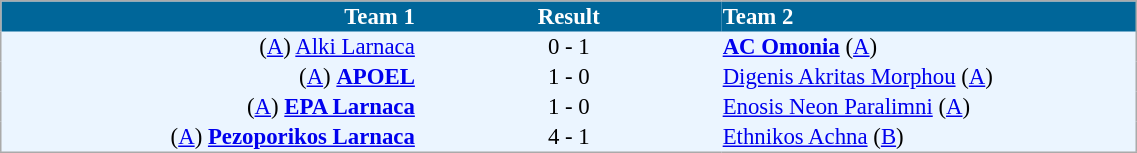<table cellspacing="0" style="background: #EBF5FF; border: 1px #aaa solid; border-collapse: collapse; font-size: 95%;" width=60%>
<tr bgcolor=#006699 style="color:white;">
<th width=30% align="right">Team 1</th>
<th width=22% align="center">Result</th>
<th width=30% align="left">Team 2</th>
</tr>
<tr>
<td align=right>(<a href='#'>A</a>) <a href='#'>Alki Larnaca</a></td>
<td align=center>0 - 1</td>
<td align=left><strong><a href='#'>AC Omonia</a></strong> (<a href='#'>A</a>)</td>
</tr>
<tr>
<td align=right>(<a href='#'>A</a>) <strong><a href='#'>APOEL</a></strong></td>
<td align=center>1 - 0</td>
<td align=left><a href='#'>Digenis Akritas Morphou</a> (<a href='#'>A</a>)</td>
</tr>
<tr>
<td align=right>(<a href='#'>A</a>) <strong><a href='#'>EPA Larnaca</a></strong></td>
<td align=center>1 - 0</td>
<td align=left><a href='#'>Enosis Neon Paralimni</a> (<a href='#'>A</a>)</td>
</tr>
<tr>
<td align=right>(<a href='#'>A</a>) <strong><a href='#'>Pezoporikos Larnaca</a></strong></td>
<td align=center>4 - 1</td>
<td align=left><a href='#'>Ethnikos Achna</a> (<a href='#'>B</a>)</td>
</tr>
<tr>
</tr>
</table>
